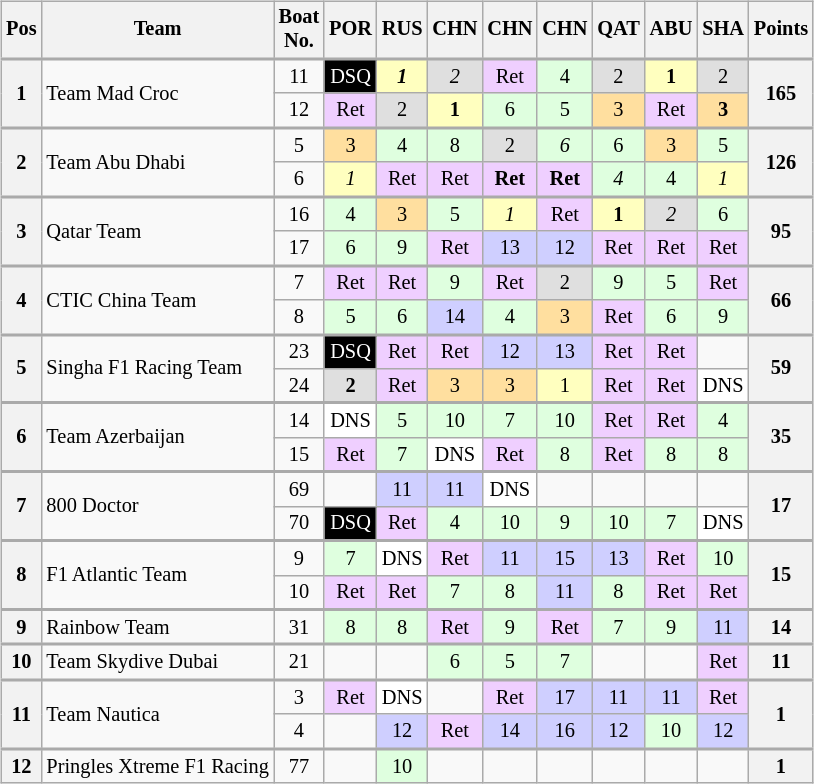<table>
<tr valign="top">
<td><br><table class="wikitable" style="font-size: 85%; text-align:center;">
<tr>
<th valign="middle">Pos</th>
<th valign="middle">Team</th>
<th valign="middle">Boat<br>No.</th>
<th>POR<br></th>
<th>RUS<br></th>
<th>CHN<br></th>
<th>CHN<br></th>
<th>CHN<br></th>
<th>QAT<br></th>
<th>ABU<br></th>
<th>SHA<br></th>
<th valign="middle">Points</th>
</tr>
<tr style="border-top:2px solid #aaaaaa">
<th rowspan=2>1</th>
<td rowspan=2 align=left> Team Mad Croc</td>
<td>11</td>
<td style="background:#000000; color:white;">DSQ</td>
<td style="background:#ffffbf;"><strong><em>1</em></strong></td>
<td style="background:#dfdfdf;"><em>2</em></td>
<td style="background:#efcfff;">Ret</td>
<td style="background:#dfffdf;">4</td>
<td style="background:#dfdfdf;">2</td>
<td style="background:#ffffbf;"><strong>1</strong></td>
<td style="background:#dfdfdf;">2</td>
<th rowspan=2 align=center>165</th>
</tr>
<tr>
<td>12</td>
<td style="background:#efcfff;">Ret</td>
<td style="background:#dfdfdf;">2</td>
<td style="background:#ffffbf;"><strong>1</strong></td>
<td style="background:#dfffdf;">6</td>
<td style="background:#dfffdf;">5</td>
<td style="background:#ffdf9f;">3</td>
<td style="background:#efcfff;">Ret</td>
<td style="background:#ffdf9f;"><strong>3</strong></td>
</tr>
<tr style="border-top:2px solid #aaaaaa">
<th rowspan=2>2</th>
<td rowspan=2 align=left> Team Abu Dhabi</td>
<td>5</td>
<td style="background:#ffdf9f;">3</td>
<td style="background:#dfffdf;">4</td>
<td style="background:#dfffdf;">8</td>
<td style="background:#dfdfdf;">2</td>
<td style="background:#dfffdf;"><em>6</em></td>
<td style="background:#dfffdf;">6</td>
<td style="background:#ffdf9f;">3</td>
<td style="background:#dfffdf;">5</td>
<th rowspan=2 align=center>126</th>
</tr>
<tr>
<td>6</td>
<td style="background:#ffffbf;"><em>1</em></td>
<td style="background:#efcfff;">Ret</td>
<td style="background:#efcfff;">Ret</td>
<td style="background:#efcfff;"><strong>Ret</strong></td>
<td style="background:#efcfff;"><strong>Ret</strong></td>
<td style="background:#dfffdf;"><em>4</em></td>
<td style="background:#dfffdf;">4</td>
<td style="background:#ffffbf;"><em>1</em></td>
</tr>
<tr style="border-top:2px solid #aaaaaa">
<th rowspan=2>3</th>
<td rowspan=2 align=left> Qatar Team</td>
<td>16</td>
<td style="background:#dfffdf;">4</td>
<td style="background:#ffdf9f;">3</td>
<td style="background:#dfffdf;">5</td>
<td style="background:#ffffbf;"><em>1</em></td>
<td style="background:#efcfff;">Ret</td>
<td style="background:#ffffbf;"><strong>1</strong></td>
<td style="background:#dfdfdf;"><em>2</em></td>
<td style="background:#dfffdf;">6</td>
<th rowspan=2 align=center>95</th>
</tr>
<tr>
<td>17</td>
<td style="background:#dfffdf;">6</td>
<td style="background:#dfffdf;">9</td>
<td style="background:#efcfff;">Ret</td>
<td style="background:#cfcfff;">13</td>
<td style="background:#cfcfff;">12</td>
<td style="background:#efcfff;">Ret</td>
<td style="background:#efcfff;">Ret</td>
<td style="background:#efcfff;">Ret</td>
</tr>
<tr style="border-top:2px solid #aaaaaa">
<th rowspan=2>4</th>
<td rowspan=2 align=left> CTIC China Team</td>
<td>7</td>
<td style="background:#efcfff;">Ret</td>
<td style="background:#efcfff;">Ret</td>
<td style="background:#dfffdf;">9</td>
<td style="background:#efcfff;">Ret</td>
<td style="background:#dfdfdf;">2</td>
<td style="background:#dfffdf;">9</td>
<td style="background:#dfffdf;">5</td>
<td style="background:#efcfff;">Ret</td>
<th rowspan=2 align=center>66</th>
</tr>
<tr>
<td>8</td>
<td style="background:#dfffdf;">5</td>
<td style="background:#dfffdf;">6</td>
<td style="background:#cfcfff;">14</td>
<td style="background:#dfffdf;">4</td>
<td style="background:#ffdf9f;">3</td>
<td style="background:#efcfff;">Ret</td>
<td style="background:#dfffdf;">6</td>
<td style="background:#dfffdf;">9</td>
</tr>
<tr style="border-top:2px solid #aaaaaa">
<th rowspan=2>5</th>
<td rowspan=2 align=left> Singha F1 Racing Team</td>
<td>23</td>
<td style="background:#000000; color:white;">DSQ</td>
<td style="background:#efcfff;">Ret</td>
<td style="background:#efcfff;">Ret</td>
<td style="background:#cfcfff;">12</td>
<td style="background:#cfcfff;">13</td>
<td style="background:#efcfff;">Ret</td>
<td style="background:#efcfff;">Ret</td>
<td></td>
<th rowspan=2 align=center>59</th>
</tr>
<tr>
<td>24</td>
<td style="background:#dfdfdf;"><strong>2</strong></td>
<td style="background:#efcfff;">Ret</td>
<td style="background:#ffdf9f;">3</td>
<td style="background:#ffdf9f;">3</td>
<td style="background:#ffffbf;">1</td>
<td style="background:#efcfff;">Ret</td>
<td style="background:#efcfff;">Ret</td>
<td style="background:#ffffff;">DNS</td>
</tr>
<tr style="border-top:2px solid #aaaaaa">
<th rowspan=2>6</th>
<td rowspan=2 align=left> Team Azerbaijan</td>
<td>14</td>
<td style="background:#ffffff;">DNS</td>
<td style="background:#dfffdf;">5</td>
<td style="background:#dfffdf;">10</td>
<td style="background:#dfffdf;">7</td>
<td style="background:#dfffdf;">10</td>
<td style="background:#efcfff;">Ret</td>
<td style="background:#efcfff;">Ret</td>
<td style="background:#dfffdf;">4</td>
<th rowspan=2 align=center>35</th>
</tr>
<tr>
<td>15</td>
<td style="background:#efcfff;">Ret</td>
<td style="background:#dfffdf;">7</td>
<td style="background:#ffffff;">DNS</td>
<td style="background:#efcfff;">Ret</td>
<td style="background:#dfffdf;">8</td>
<td style="background:#efcfff;">Ret</td>
<td style="background:#dfffdf;">8</td>
<td style="background:#dfffdf;">8</td>
</tr>
<tr style="border-top:2px solid #aaaaaa">
<th rowspan=2>7</th>
<td rowspan=2 align=left> 800 Doctor</td>
<td>69</td>
<td></td>
<td style="background:#cfcfff;">11</td>
<td style="background:#cfcfff;">11</td>
<td style="background:#ffffff;">DNS</td>
<td></td>
<td></td>
<td></td>
<td></td>
<th rowspan=2 align=center>17</th>
</tr>
<tr>
<td>70</td>
<td style="background:#000000; color:white;">DSQ</td>
<td style="background:#efcfff;">Ret</td>
<td style="background:#dfffdf;">4</td>
<td style="background:#dfffdf;">10</td>
<td style="background:#dfffdf;">9</td>
<td style="background:#dfffdf;">10</td>
<td style="background:#dfffdf;">7</td>
<td style="background:#ffffff;">DNS</td>
</tr>
<tr style="border-top:2px solid #aaaaaa">
<th rowspan=2>8</th>
<td rowspan=2 align=left> F1 Atlantic Team</td>
<td>9</td>
<td style="background:#dfffdf;">7</td>
<td style="background:#ffffff;">DNS</td>
<td style="background:#efcfff;">Ret</td>
<td style="background:#cfcfff;">11</td>
<td style="background:#cfcfff;">15</td>
<td style="background:#cfcfff;">13</td>
<td style="background:#efcfff;">Ret</td>
<td style="background:#dfffdf;">10</td>
<th rowspan=2 align=center>15</th>
</tr>
<tr>
<td>10</td>
<td style="background:#efcfff;">Ret</td>
<td style="background:#efcfff;">Ret</td>
<td style="background:#dfffdf;">7</td>
<td style="background:#dfffdf;">8</td>
<td style="background:#cfcfff;">11</td>
<td style="background:#dfffdf;">8</td>
<td style="background:#efcfff;">Ret</td>
<td style="background:#efcfff;">Ret</td>
</tr>
<tr style="border-top:2px solid #aaaaaa">
<th>9</th>
<td align=left> Rainbow Team</td>
<td>31</td>
<td style="background:#dfffdf;">8</td>
<td style="background:#dfffdf;">8</td>
<td style="background:#efcfff;">Ret</td>
<td style="background:#dfffdf;">9</td>
<td style="background:#efcfff;">Ret</td>
<td style="background:#dfffdf;">7</td>
<td style="background:#dfffdf;">9</td>
<td style="background:#cfcfff;">11</td>
<th align=center>14</th>
</tr>
<tr style="border-top:2px solid #aaaaaa">
<th>10</th>
<td align=left> Team Skydive Dubai</td>
<td>21</td>
<td></td>
<td></td>
<td style="background:#dfffdf;">6</td>
<td style="background:#dfffdf;">5</td>
<td style="background:#dfffdf;">7</td>
<td></td>
<td></td>
<td style="background:#efcfff;">Ret</td>
<th align=center>11</th>
</tr>
<tr style="border-top:2px solid #aaaaaa">
<th rowspan=2>11</th>
<td rowspan=2 align=left> Team Nautica</td>
<td>3</td>
<td style="background:#efcfff;">Ret</td>
<td style="background:#ffffff;">DNS</td>
<td></td>
<td style="background:#efcfff;">Ret</td>
<td style="background:#cfcfff;">17</td>
<td style="background:#cfcfff;">11</td>
<td style="background:#cfcfff;">11</td>
<td style="background:#efcfff;">Ret</td>
<th rowspan=2 align=center>1</th>
</tr>
<tr>
<td>4</td>
<td></td>
<td style="background:#cfcfff;">12</td>
<td style="background:#efcfff;">Ret</td>
<td style="background:#cfcfff;">14</td>
<td style="background:#cfcfff;">16</td>
<td style="background:#cfcfff;">12</td>
<td style="background:#dfffdf;">10</td>
<td style="background:#cfcfff;">12</td>
</tr>
<tr style="border-top:2px solid #aaaaaa">
<th>12</th>
<td align=left> Pringles Xtreme F1 Racing</td>
<td>77</td>
<td></td>
<td style="background:#dfffdf;">10</td>
<td></td>
<td></td>
<td></td>
<td></td>
<td></td>
<td></td>
<th align=center>1</th>
</tr>
</table>
</td>
<td><br>
<br></td>
</tr>
</table>
